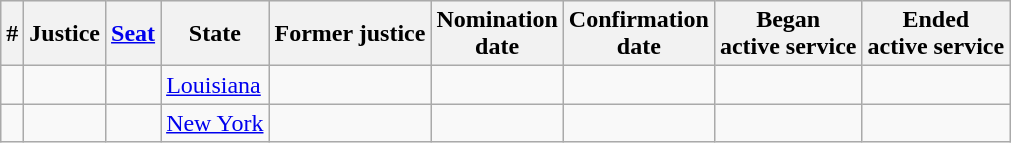<table class="sortable wikitable">
<tr bgcolor="#ececec">
<th>#</th>
<th>Justice</th>
<th><a href='#'>Seat</a></th>
<th>State</th>
<th>Former justice</th>
<th>Nomination<br>date</th>
<th>Confirmation<br>date</th>
<th>Began<br>active service</th>
<th>Ended<br>active service</th>
</tr>
<tr>
<td></td>
<td></td>
<td align="center"></td>
<td><a href='#'>Louisiana</a></td>
<td></td>
<td></td>
<td></td>
<td></td>
<td></td>
</tr>
<tr>
<td></td>
<td></td>
<td align="center"></td>
<td><a href='#'>New York</a></td>
<td></td>
<td></td>
<td></td>
<td></td>
<td></td>
</tr>
</table>
